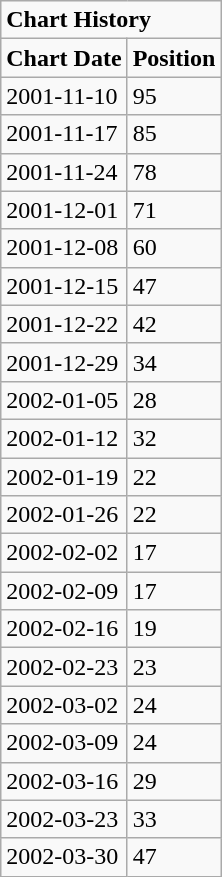<table class="wikitable">
<tr>
<td colspan="2"><strong>Chart History</strong></td>
</tr>
<tr>
<td><strong>Chart Date</strong></td>
<td><strong>Position</strong></td>
</tr>
<tr>
<td>2001-11-10</td>
<td>95</td>
</tr>
<tr>
<td>2001-11-17</td>
<td>85</td>
</tr>
<tr>
<td>2001-11-24</td>
<td>78</td>
</tr>
<tr>
<td>2001-12-01</td>
<td>71</td>
</tr>
<tr>
<td>2001-12-08</td>
<td>60</td>
</tr>
<tr>
<td>2001-12-15</td>
<td>47</td>
</tr>
<tr>
<td>2001-12-22</td>
<td>42</td>
</tr>
<tr>
<td>2001-12-29</td>
<td>34</td>
</tr>
<tr>
<td>2002-01-05</td>
<td>28</td>
</tr>
<tr>
<td>2002-01-12</td>
<td>32</td>
</tr>
<tr>
<td>2002-01-19</td>
<td>22</td>
</tr>
<tr>
<td>2002-01-26</td>
<td>22</td>
</tr>
<tr>
<td>2002-02-02</td>
<td>17</td>
</tr>
<tr>
<td>2002-02-09</td>
<td>17</td>
</tr>
<tr>
<td>2002-02-16</td>
<td>19</td>
</tr>
<tr>
<td>2002-02-23</td>
<td>23</td>
</tr>
<tr>
<td>2002-03-02</td>
<td>24</td>
</tr>
<tr>
<td>2002-03-09</td>
<td>24</td>
</tr>
<tr>
<td>2002-03-16</td>
<td>29</td>
</tr>
<tr>
<td>2002-03-23</td>
<td>33</td>
</tr>
<tr>
<td>2002-03-30</td>
<td>47</td>
</tr>
</table>
